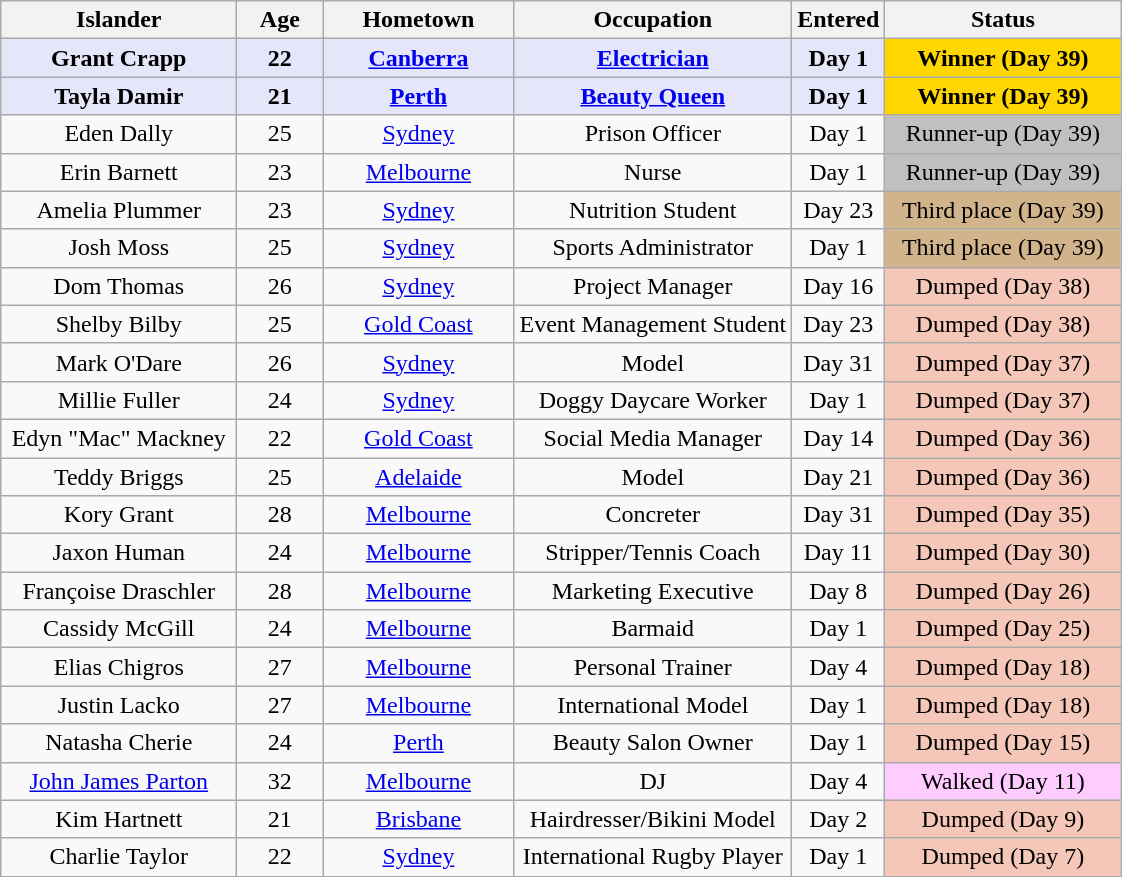<table class="wikitable sortable" style="text-align:center;">
<tr>
<th width="150"><strong>Islander</strong></th>
<th width="50"><strong>Age</strong></th>
<th width="120"><strong>Hometown</strong></th>
<th><strong>Occupation</strong></th>
<th width="50"><strong>Entered</strong></th>
<th width="150"><strong>Status</strong></th>
</tr>
<tr>
<td style="background:lavender;"><strong>Grant Crapp</strong></td>
<td style="background:lavender;"><strong>22</strong></td>
<td style="background:lavender;"><strong><a href='#'>Canberra</a></strong></td>
<td style="background:lavender;"><strong><a href='#'>Electrician</a></strong></td>
<td style="background:lavender;"><strong>Day 1</strong></td>
<td style="background:gold;"><strong>Winner (Day 39)</strong></td>
</tr>
<tr>
<td style="background:lavender;"><strong>Tayla Damir</strong></td>
<td style="background:lavender;"><strong>21</strong></td>
<td style="background:lavender;"><strong><a href='#'>Perth</a></strong></td>
<td style="background:lavender;"><strong><a href='#'>Beauty Queen</a></strong></td>
<td style="background:lavender;"><strong>Day 1</strong></td>
<td style="background:gold;"><strong>Winner (Day 39)</strong></td>
</tr>
<tr>
<td>Eden Dally</td>
<td>25</td>
<td><a href='#'>Sydney</a></td>
<td>Prison Officer</td>
<td>Day 1</td>
<td style="background:silver;">Runner-up (Day 39)</td>
</tr>
<tr>
<td>Erin Barnett</td>
<td>23</td>
<td><a href='#'>Melbourne</a></td>
<td>Nurse</td>
<td>Day 1</td>
<td style="background:silver;">Runner-up (Day 39)</td>
</tr>
<tr>
<td>Amelia Plummer</td>
<td>23</td>
<td><a href='#'>Sydney</a></td>
<td>Nutrition Student</td>
<td>Day 23</td>
<td style="background:tan;">Third place (Day 39)</td>
</tr>
<tr>
<td>Josh Moss</td>
<td>25</td>
<td><a href='#'>Sydney</a></td>
<td>Sports Administrator</td>
<td>Day 1</td>
<td style="background:tan;">Third place (Day 39)</td>
</tr>
<tr>
<td>Dom Thomas</td>
<td>26</td>
<td><a href='#'>Sydney</a></td>
<td>Project Manager</td>
<td>Day 16</td>
<td style="background:#f4c7b8;">Dumped (Day 38)</td>
</tr>
<tr>
<td>Shelby Bilby</td>
<td>25</td>
<td><a href='#'>Gold Coast</a></td>
<td>Event Management Student</td>
<td>Day 23</td>
<td style=background:#f4c7b8;">Dumped (Day 38)</td>
</tr>
<tr>
<td>Mark O'Dare</td>
<td>26</td>
<td><a href='#'>Sydney</a></td>
<td>Model</td>
<td>Day 31</td>
<td style="background:#f4c7b8;">Dumped (Day 37)</td>
</tr>
<tr>
<td>Millie Fuller</td>
<td>24</td>
<td><a href='#'>Sydney</a></td>
<td>Doggy Daycare Worker</td>
<td>Day 1</td>
<td style="background:#f4c7b8;">Dumped (Day 37)</td>
</tr>
<tr>
<td>Edyn "Mac" Mackney</td>
<td>22</td>
<td><a href='#'>Gold Coast</a></td>
<td>Social Media Manager</td>
<td>Day 14</td>
<td style="background:#f4c7b8;">Dumped (Day 36)</td>
</tr>
<tr>
<td>Teddy Briggs</td>
<td>25</td>
<td><a href='#'>Adelaide</a></td>
<td>Model</td>
<td>Day 21</td>
<td style="background:#f4c7b8;">Dumped (Day 36)</td>
</tr>
<tr>
<td>Kory Grant</td>
<td>28</td>
<td><a href='#'>Melbourne</a></td>
<td>Concreter</td>
<td>Day 31</td>
<td style=background:#f4c7b8;">Dumped (Day 35)</td>
</tr>
<tr>
<td>Jaxon Human</td>
<td>24</td>
<td><a href='#'>Melbourne</a></td>
<td>Stripper/Tennis Coach</td>
<td>Day 11</td>
<td style="background:#f4c7b8;">Dumped (Day 30)</td>
</tr>
<tr>
<td>Françoise Draschler</td>
<td>28</td>
<td><a href='#'>Melbourne</a></td>
<td>Marketing Executive</td>
<td>Day 8</td>
<td style="background:#f4c7b8;">Dumped (Day 26)</td>
</tr>
<tr>
<td>Cassidy McGill</td>
<td>24</td>
<td><a href='#'>Melbourne</a></td>
<td>Barmaid</td>
<td>Day 1</td>
<td style="background:#f4c7b8;">Dumped (Day 25)</td>
</tr>
<tr>
<td>Elias Chigros</td>
<td>27</td>
<td><a href='#'>Melbourne</a></td>
<td>Personal Trainer</td>
<td>Day 4</td>
<td style="background:#f4c7b8;">Dumped (Day 18)</td>
</tr>
<tr>
<td>Justin Lacko</td>
<td>27</td>
<td><a href='#'>Melbourne</a></td>
<td>International Model</td>
<td>Day 1</td>
<td style="background:#f4c7b8;">Dumped (Day 18)</td>
</tr>
<tr>
<td>Natasha Cherie</td>
<td>24</td>
<td><a href='#'>Perth</a></td>
<td>Beauty Salon Owner</td>
<td>Day 1</td>
<td style="background:#f4c7b8;">Dumped (Day 15)</td>
</tr>
<tr>
<td><a href='#'>John James Parton</a></td>
<td>32</td>
<td><a href='#'>Melbourne</a></td>
<td>DJ</td>
<td>Day 4</td>
<td style="background:#fcf;">Walked (Day 11)</td>
</tr>
<tr>
<td>Kim Hartnett</td>
<td>21</td>
<td><a href='#'>Brisbane</a></td>
<td>Hairdresser/Bikini Model</td>
<td>Day 2</td>
<td style="background:#f4c7b8;">Dumped (Day 9)</td>
</tr>
<tr>
<td>Charlie Taylor</td>
<td>22</td>
<td><a href='#'>Sydney</a></td>
<td>International Rugby Player</td>
<td>Day 1</td>
<td style="background:#f4c7b8;">Dumped (Day 7)</td>
</tr>
<tr>
</tr>
</table>
